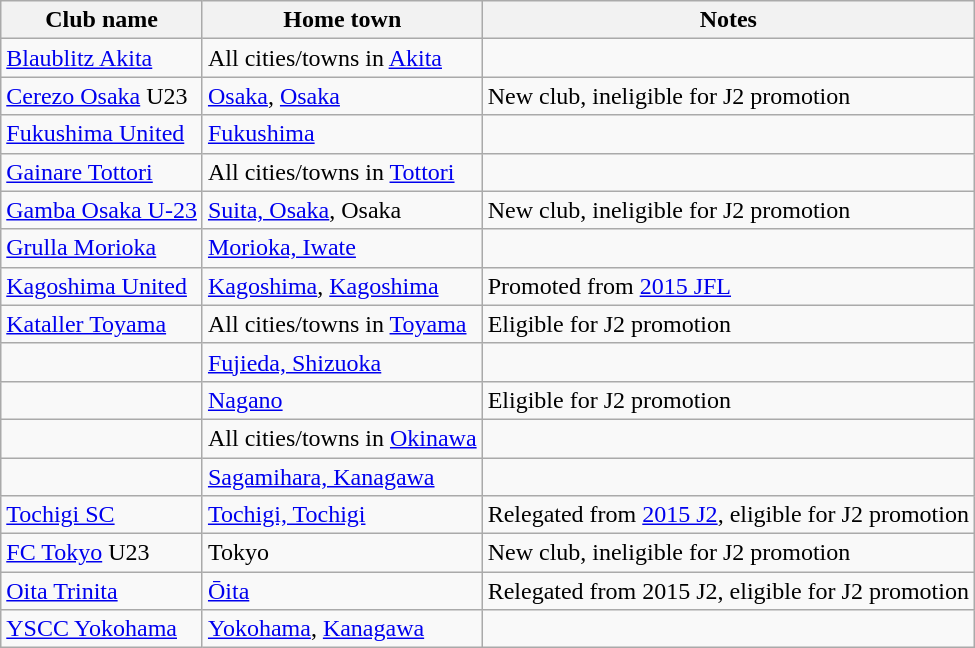<table class="wikitable sortable">
<tr>
<th>Club name</th>
<th>Home town</th>
<th>Notes</th>
</tr>
<tr>
<td><a href='#'>Blaublitz Akita</a></td>
<td>All cities/towns in <a href='#'>Akita</a></td>
<td></td>
</tr>
<tr>
<td><a href='#'>Cerezo Osaka</a> U23</td>
<td><a href='#'>Osaka</a>, <a href='#'>Osaka</a></td>
<td>New club, ineligible for J2 promotion</td>
</tr>
<tr>
<td><a href='#'>Fukushima United</a></td>
<td><a href='#'>Fukushima</a></td>
<td></td>
</tr>
<tr>
<td><a href='#'>Gainare Tottori</a></td>
<td>All cities/towns in <a href='#'>Tottori</a></td>
<td></td>
</tr>
<tr>
<td><a href='#'>Gamba Osaka U-23</a></td>
<td><a href='#'>Suita, Osaka</a>, Osaka</td>
<td>New club, ineligible for J2 promotion</td>
</tr>
<tr>
<td><a href='#'>Grulla Morioka</a></td>
<td><a href='#'>Morioka, Iwate</a></td>
<td></td>
</tr>
<tr>
<td><a href='#'>Kagoshima United</a></td>
<td><a href='#'>Kagoshima</a>, <a href='#'>Kagoshima</a></td>
<td>Promoted from <a href='#'>2015 JFL</a></td>
</tr>
<tr>
<td><a href='#'>Kataller Toyama</a></td>
<td>All cities/towns in <a href='#'>Toyama</a></td>
<td>Eligible for J2 promotion</td>
</tr>
<tr>
<td></td>
<td><a href='#'>Fujieda, Shizuoka</a></td>
<td></td>
</tr>
<tr>
<td></td>
<td><a href='#'>Nagano</a></td>
<td>Eligible for J2 promotion</td>
</tr>
<tr>
<td></td>
<td>All cities/towns in <a href='#'>Okinawa</a></td>
<td></td>
</tr>
<tr>
<td></td>
<td><a href='#'>Sagamihara, Kanagawa</a></td>
<td></td>
</tr>
<tr>
<td><a href='#'>Tochigi SC</a></td>
<td><a href='#'>Tochigi, Tochigi</a></td>
<td>Relegated from <a href='#'>2015 J2</a>, eligible for J2 promotion</td>
</tr>
<tr>
<td><a href='#'>FC Tokyo</a> U23</td>
<td>Tokyo</td>
<td>New club, ineligible for J2 promotion</td>
</tr>
<tr>
<td><a href='#'>Oita Trinita</a></td>
<td><a href='#'>Ōita</a></td>
<td>Relegated from 2015 J2, eligible for J2 promotion</td>
</tr>
<tr>
<td><a href='#'>YSCC Yokohama</a></td>
<td><a href='#'>Yokohama</a>, <a href='#'>Kanagawa</a></td>
<td></td>
</tr>
</table>
